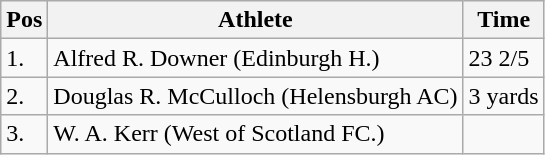<table class="wikitable">
<tr>
<th>Pos</th>
<th>Athlete</th>
<th>Time</th>
</tr>
<tr>
<td>1.</td>
<td>Alfred R. Downer (Edinburgh H.)</td>
<td>23 2/5</td>
</tr>
<tr>
<td>2.</td>
<td>Douglas R. McCulloch (Helensburgh AC)</td>
<td>3 yards</td>
</tr>
<tr>
<td>3.</td>
<td>W. A. Kerr (West of Scotland FC.)</td>
<td></td>
</tr>
</table>
